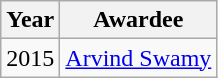<table class="wikitable">
<tr>
<th>Year</th>
<th>Awardee</th>
</tr>
<tr>
<td>2015</td>
<td><a href='#'>Arvind Swamy</a></td>
</tr>
</table>
